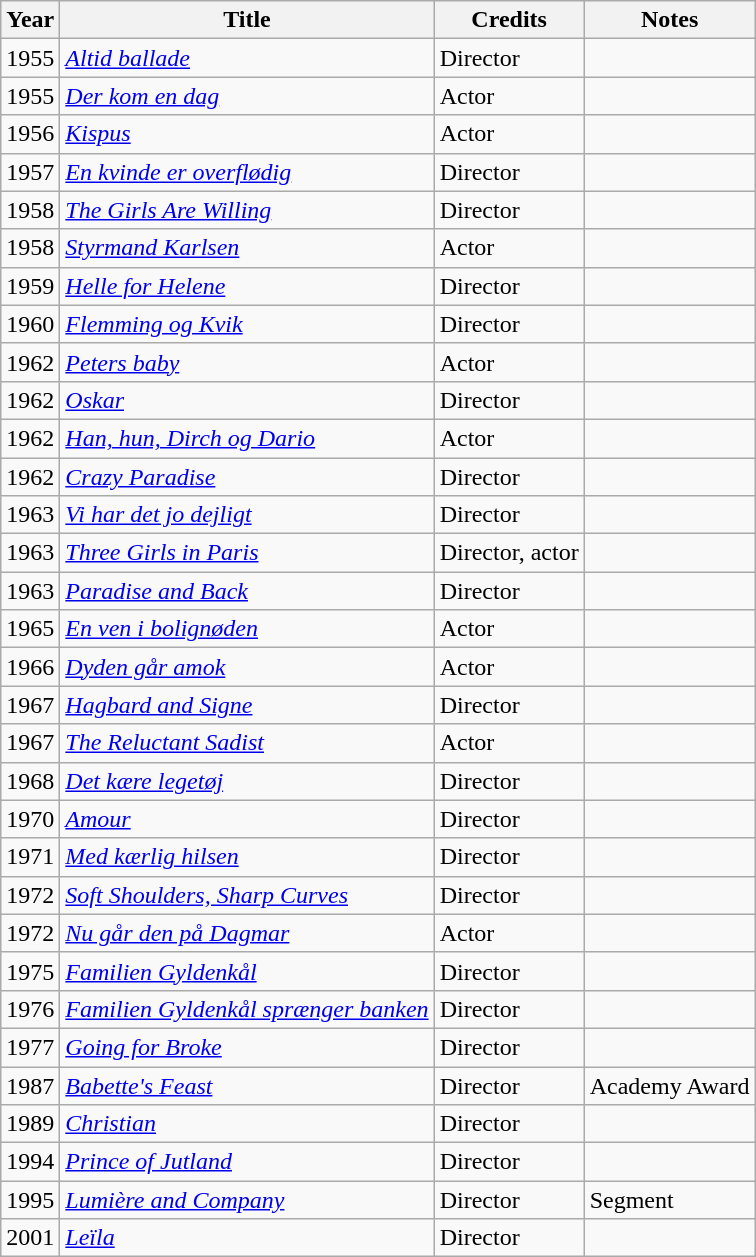<table class="wikitable sortable collapsible">
<tr>
<th scope="col">Year</th>
<th scope="col">Title</th>
<th scope="col">Credits</th>
<th scope="col" class="unsortable">Notes</th>
</tr>
<tr>
<td>1955</td>
<td><em><a href='#'>Altid ballade</a></em></td>
<td>Director</td>
<td></td>
</tr>
<tr>
<td>1955</td>
<td><em><a href='#'>Der kom en dag</a></em></td>
<td>Actor</td>
<td></td>
</tr>
<tr>
<td>1956</td>
<td><em><a href='#'>Kispus</a></em></td>
<td>Actor</td>
<td></td>
</tr>
<tr>
<td>1957</td>
<td><em><a href='#'>En kvinde er overflødig</a></em></td>
<td>Director</td>
<td></td>
</tr>
<tr>
<td>1958</td>
<td><em><a href='#'>The Girls Are Willing</a></em></td>
<td>Director</td>
<td></td>
</tr>
<tr>
<td>1958</td>
<td><em><a href='#'>Styrmand Karlsen</a></em></td>
<td>Actor</td>
<td></td>
</tr>
<tr>
<td>1959</td>
<td><em><a href='#'>Helle for Helene</a></em></td>
<td>Director</td>
<td></td>
</tr>
<tr>
<td>1960</td>
<td><em><a href='#'>Flemming og Kvik</a></em></td>
<td>Director</td>
<td></td>
</tr>
<tr>
<td>1962</td>
<td><em><a href='#'>Peters baby</a></em></td>
<td>Actor</td>
<td></td>
</tr>
<tr>
<td>1962</td>
<td><em><a href='#'>Oskar</a></em></td>
<td>Director</td>
<td></td>
</tr>
<tr>
<td>1962</td>
<td><em><a href='#'>Han, hun, Dirch og Dario</a></em></td>
<td>Actor</td>
<td></td>
</tr>
<tr>
<td>1962</td>
<td><em><a href='#'>Crazy Paradise</a></em></td>
<td>Director</td>
<td></td>
</tr>
<tr>
<td>1963</td>
<td><em><a href='#'>Vi har det jo dejligt</a></em></td>
<td>Director</td>
<td></td>
</tr>
<tr>
<td>1963</td>
<td><em><a href='#'>Three Girls in Paris</a></em></td>
<td>Director, actor</td>
<td></td>
</tr>
<tr>
<td>1963</td>
<td><em><a href='#'>Paradise and Back</a></em></td>
<td>Director</td>
<td></td>
</tr>
<tr>
<td>1965</td>
<td><em><a href='#'>En ven i bolignøden</a></em></td>
<td>Actor</td>
<td></td>
</tr>
<tr>
<td>1966</td>
<td><em><a href='#'>Dyden går amok</a></em></td>
<td>Actor</td>
<td></td>
</tr>
<tr>
<td>1967</td>
<td><em><a href='#'>Hagbard and Signe</a></em></td>
<td>Director</td>
<td></td>
</tr>
<tr>
<td>1967</td>
<td><em><a href='#'>The Reluctant Sadist</a></em></td>
<td>Actor</td>
<td></td>
</tr>
<tr>
<td>1968</td>
<td><em><a href='#'>Det kære legetøj</a></em></td>
<td>Director</td>
<td></td>
</tr>
<tr>
<td>1970</td>
<td><em><a href='#'>Amour</a></em></td>
<td>Director</td>
<td></td>
</tr>
<tr>
<td>1971</td>
<td><em><a href='#'>Med kærlig hilsen</a></em></td>
<td>Director</td>
<td></td>
</tr>
<tr>
<td>1972</td>
<td><em><a href='#'>Soft Shoulders, Sharp Curves</a></em></td>
<td>Director</td>
<td></td>
</tr>
<tr>
<td>1972</td>
<td><em><a href='#'>Nu går den på Dagmar</a></em></td>
<td>Actor</td>
<td></td>
</tr>
<tr>
<td>1975</td>
<td><em><a href='#'>Familien Gyldenkål</a></em></td>
<td>Director</td>
<td></td>
</tr>
<tr>
<td>1976</td>
<td><em><a href='#'>Familien Gyldenkål sprænger banken</a></em></td>
<td>Director</td>
<td></td>
</tr>
<tr>
<td>1977</td>
<td><em><a href='#'>Going for Broke</a></em></td>
<td>Director</td>
<td></td>
</tr>
<tr>
<td>1987</td>
<td><em><a href='#'>Babette's Feast</a></em></td>
<td>Director</td>
<td>Academy Award</td>
</tr>
<tr>
<td>1989</td>
<td><em><a href='#'>Christian</a></em></td>
<td>Director</td>
<td></td>
</tr>
<tr>
<td>1994</td>
<td><em><a href='#'>Prince of Jutland</a></em></td>
<td>Director</td>
<td></td>
</tr>
<tr>
<td>1995</td>
<td><em><a href='#'>Lumière and Company</a></em></td>
<td>Director</td>
<td>Segment</td>
</tr>
<tr>
<td>2001</td>
<td><em><a href='#'>Leïla</a></em></td>
<td>Director</td>
<td></td>
</tr>
</table>
